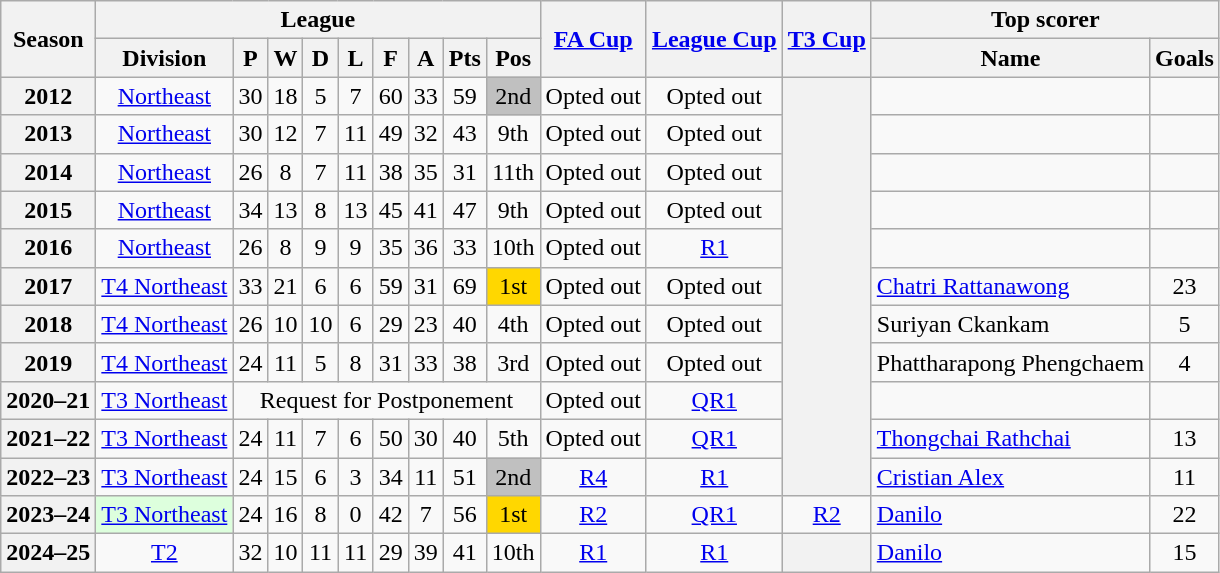<table class="wikitable" style="text-align: center">
<tr>
<th rowspan=2>Season</th>
<th colspan=9>League</th>
<th rowspan=2><a href='#'>FA Cup</a></th>
<th rowspan=2><a href='#'>League Cup</a></th>
<th rowspan=2><a href='#'>T3 Cup</a></th>
<th colspan=2>Top scorer</th>
</tr>
<tr>
<th>Division</th>
<th>P</th>
<th>W</th>
<th>D</th>
<th>L</th>
<th>F</th>
<th>A</th>
<th>Pts</th>
<th>Pos</th>
<th>Name</th>
<th>Goals</th>
</tr>
<tr>
<th>2012</th>
<td><a href='#'>Northeast</a></td>
<td>30</td>
<td>18</td>
<td>5</td>
<td>7</td>
<td>60</td>
<td>33</td>
<td>59</td>
<td bgcolor=silver>2nd</td>
<td>Opted out</td>
<td>Opted out</td>
<th rowspan="11"></th>
<td></td>
<td></td>
</tr>
<tr>
<th>2013</th>
<td><a href='#'>Northeast</a></td>
<td>30</td>
<td>12</td>
<td>7</td>
<td>11</td>
<td>49</td>
<td>32</td>
<td>43</td>
<td>9th</td>
<td>Opted out</td>
<td>Opted out</td>
<td></td>
<td></td>
</tr>
<tr>
<th>2014</th>
<td><a href='#'>Northeast</a></td>
<td>26</td>
<td>8</td>
<td>7</td>
<td>11</td>
<td>38</td>
<td>35</td>
<td>31</td>
<td>11th</td>
<td>Opted out</td>
<td>Opted out</td>
<td></td>
<td></td>
</tr>
<tr>
<th>2015</th>
<td><a href='#'>Northeast</a></td>
<td>34</td>
<td>13</td>
<td>8</td>
<td>13</td>
<td>45</td>
<td>41</td>
<td>47</td>
<td>9th</td>
<td>Opted out</td>
<td>Opted out</td>
<td></td>
<td></td>
</tr>
<tr>
<th>2016</th>
<td><a href='#'>Northeast</a></td>
<td>26</td>
<td>8</td>
<td>9</td>
<td>9</td>
<td>35</td>
<td>36</td>
<td>33</td>
<td>10th</td>
<td>Opted out</td>
<td><a href='#'>R1</a></td>
<td></td>
<td></td>
</tr>
<tr>
<th>2017</th>
<td><a href='#'>T4 Northeast</a></td>
<td>33</td>
<td>21</td>
<td>6</td>
<td>6</td>
<td>59</td>
<td>31</td>
<td>69</td>
<td bgcolor=gold>1st</td>
<td>Opted out</td>
<td>Opted out</td>
<td align="left"> <a href='#'>Chatri Rattanawong</a></td>
<td>23</td>
</tr>
<tr>
<th>2018</th>
<td><a href='#'>T4 Northeast</a></td>
<td>26</td>
<td>10</td>
<td>10</td>
<td>6</td>
<td>29</td>
<td>23</td>
<td>40</td>
<td>4th</td>
<td>Opted out</td>
<td>Opted out</td>
<td align="left"> Suriyan Ckankam</td>
<td>5</td>
</tr>
<tr>
<th>2019</th>
<td><a href='#'>T4 Northeast</a></td>
<td>24</td>
<td>11</td>
<td>5</td>
<td>8</td>
<td>31</td>
<td>33</td>
<td>38</td>
<td>3rd</td>
<td>Opted out</td>
<td>Opted out</td>
<td align="left"> Phattharapong Phengchaem</td>
<td>4</td>
</tr>
<tr>
<th>2020–21</th>
<td><a href='#'>T3 Northeast</a></td>
<td colspan="8">Request for Postponement</td>
<td>Opted out</td>
<td><a href='#'>QR1</a></td>
<td></td>
<td></td>
</tr>
<tr>
<th>2021–22</th>
<td><a href='#'>T3 Northeast</a></td>
<td>24</td>
<td>11</td>
<td>7</td>
<td>6</td>
<td>50</td>
<td>30</td>
<td>40</td>
<td>5th</td>
<td>Opted out</td>
<td><a href='#'>QR1</a></td>
<td align="left"> <a href='#'>Thongchai Rathchai</a></td>
<td>13</td>
</tr>
<tr>
<th>2022–23</th>
<td><a href='#'>T3 Northeast</a></td>
<td>24</td>
<td>15</td>
<td>6</td>
<td>3</td>
<td>34</td>
<td>11</td>
<td>51</td>
<td bgcolor=silver>2nd</td>
<td><a href='#'>R4</a></td>
<td><a href='#'>R1</a></td>
<td align="left"> <a href='#'>Cristian Alex</a></td>
<td>11</td>
</tr>
<tr>
<th>2023–24</th>
<td bgcolor="#DDFFDD"><a href='#'>T3 Northeast</a></td>
<td>24</td>
<td>16</td>
<td>8</td>
<td>0</td>
<td>42</td>
<td>7</td>
<td>56</td>
<td bgcolor=gold>1st</td>
<td><a href='#'>R2</a></td>
<td><a href='#'>QR1</a></td>
<td><a href='#'>R2</a></td>
<td align="left"> <a href='#'>Danilo</a></td>
<td>22</td>
</tr>
<tr>
<th>2024–25</th>
<td><a href='#'>T2</a></td>
<td>32</td>
<td>10</td>
<td>11</td>
<td>11</td>
<td>29</td>
<td>39</td>
<td>41</td>
<td>10th</td>
<td><a href='#'>R1</a></td>
<td><a href='#'>R1</a></td>
<th rowspan="1"></th>
<td align="left"> <a href='#'>Danilo</a></td>
<td>15</td>
</tr>
</table>
